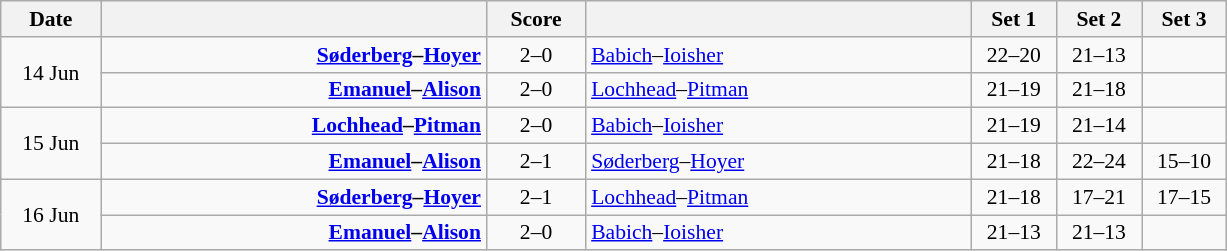<table class="wikitable" style="text-align: center; font-size:90% ">
<tr>
<th width="60">Date</th>
<th align="right" width="250"></th>
<th width="60">Score</th>
<th align="left" width="250"></th>
<th width="50">Set 1</th>
<th width="50">Set 2</th>
<th width="50">Set 3</th>
</tr>
<tr>
<td rowspan=2>14 Jun</td>
<td align=right><strong><a href='#'>Søderberg</a>–<a href='#'>Hoyer</a> </strong></td>
<td align=center>2–0</td>
<td align=left> <a href='#'>Babich</a>–<a href='#'>Ioisher</a></td>
<td>22–20</td>
<td>21–13</td>
<td></td>
</tr>
<tr>
<td align=right><strong><a href='#'>Emanuel</a>–<a href='#'>Alison</a> </strong></td>
<td align=center>2–0</td>
<td align=left> <a href='#'>Lochhead</a>–<a href='#'>Pitman</a></td>
<td>21–19</td>
<td>21–18</td>
<td></td>
</tr>
<tr>
<td rowspan=2>15 Jun</td>
<td align=right><strong><a href='#'>Lochhead</a>–<a href='#'>Pitman</a> </strong></td>
<td align=center>2–0</td>
<td align=left> <a href='#'>Babich</a>–<a href='#'>Ioisher</a></td>
<td>21–19</td>
<td>21–14</td>
<td></td>
</tr>
<tr>
<td align=right><strong><a href='#'>Emanuel</a>–<a href='#'>Alison</a> </strong></td>
<td align=center>2–1</td>
<td align=left> <a href='#'>Søderberg</a>–<a href='#'>Hoyer</a></td>
<td>21–18</td>
<td>22–24</td>
<td>15–10</td>
</tr>
<tr>
<td rowspan=2>16 Jun</td>
<td align=right><strong><a href='#'>Søderberg</a>–<a href='#'>Hoyer</a> </strong></td>
<td align=center>2–1</td>
<td align=left> <a href='#'>Lochhead</a>–<a href='#'>Pitman</a></td>
<td>21–18</td>
<td>17–21</td>
<td>17–15</td>
</tr>
<tr>
<td align=right><strong><a href='#'>Emanuel</a>–<a href='#'>Alison</a> </strong></td>
<td align=center>2–0</td>
<td align=left> <a href='#'>Babich</a>–<a href='#'>Ioisher</a></td>
<td>21–13</td>
<td>21–13</td>
<td></td>
</tr>
</table>
